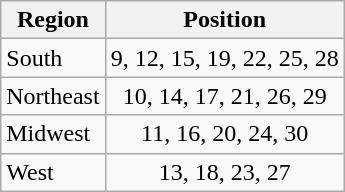<table class="wikitable sortable" border="1">
<tr>
<th>Region</th>
<th class=unsortable>Position</th>
</tr>
<tr>
<td>South</td>
<td align=center>9, 12, 15, 19, 22, 25, 28</td>
</tr>
<tr>
<td>Northeast</td>
<td align=center>10, 14, 17, 21, 26, 29</td>
</tr>
<tr>
<td>Midwest</td>
<td align=center>11, 16, 20, 24, 30</td>
</tr>
<tr>
<td>West</td>
<td align=center>13, 18, 23, 27</td>
</tr>
</table>
